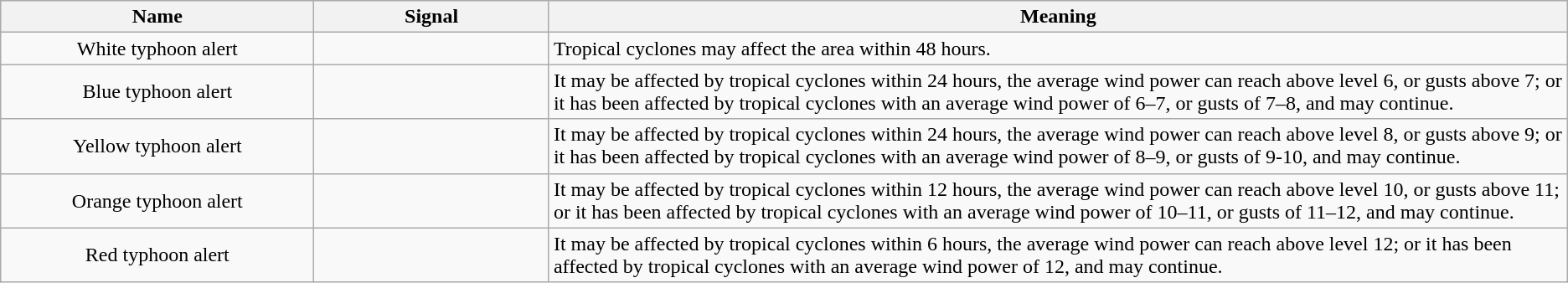<table class="wikitable">
<tr>
<th width="20%">Name</th>
<th width="15%">Signal</th>
<th width="65%">Meaning</th>
</tr>
<tr>
<td style="text-align: center;">White typhoon alert</td>
<td style="text-align: center;"></td>
<td>Tropical cyclones may affect the area within 48 hours.</td>
</tr>
<tr>
<td style="text-align: center;">Blue typhoon alert</td>
<td style="text-align: center;"></td>
<td>It may be affected by tropical cyclones within 24 hours, the average wind power can reach above level 6, or gusts above 7; or it has been affected by tropical cyclones with an average wind power of 6–7, or gusts of 7–8, and may continue.</td>
</tr>
<tr>
<td style="text-align: center;">Yellow typhoon alert</td>
<td style="text-align: center;"></td>
<td>It may be affected by tropical cyclones within 24 hours, the average wind power can reach above level 8, or gusts above 9; or it has been affected by tropical cyclones with an average wind power of 8–9, or gusts of 9-10, and may continue.</td>
</tr>
<tr>
<td style="text-align: center;">Orange typhoon alert</td>
<td style="text-align: center;"></td>
<td>It may be affected by tropical cyclones within 12 hours, the average wind power can reach above level 10, or gusts above 11; or it has been affected by tropical cyclones with an average wind power of 10–11, or gusts of 11–12, and may continue.</td>
</tr>
<tr>
<td style="text-align: center;">Red typhoon alert</td>
<td style="text-align: center;"></td>
<td>It may be affected by tropical cyclones within 6 hours, the average wind power can reach above level 12; or it has been affected by tropical cyclones with an average wind power of 12, and may continue.</td>
</tr>
</table>
